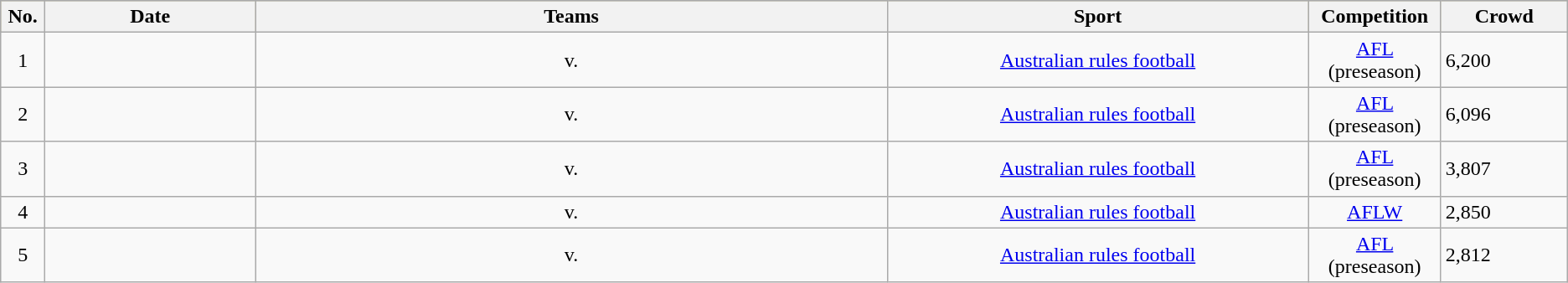<table class="wikitable sortable">
<tr style="background:#bdb76b;">
<th width=1%>No.</th>
<th width=10%>Date</th>
<th width=30%>Teams</th>
<th width=20%>Sport</th>
<th width=3%>Competition</th>
<th width=6%>Crowd</th>
</tr>
<tr>
<td align=center>1</td>
<td align=center></td>
<td align=center> v. </td>
<td align=center><a href='#'>Australian rules football</a></td>
<td align=center><a href='#'>AFL</a> (preseason)</td>
<td>6,200</td>
</tr>
<tr>
<td align=center>2</td>
<td align=center></td>
<td align=center> v. </td>
<td align=center><a href='#'>Australian rules football</a></td>
<td align=center><a href='#'>AFL</a> (preseason)</td>
<td>6,096</td>
</tr>
<tr>
<td align=center>3</td>
<td align=center></td>
<td align=center> v. </td>
<td align=center><a href='#'>Australian rules football</a></td>
<td align=center><a href='#'>AFL</a> (preseason)</td>
<td>3,807</td>
</tr>
<tr>
<td align=center>4</td>
<td align=center></td>
<td align=center> v. </td>
<td align=center><a href='#'>Australian rules football</a></td>
<td align=center><a href='#'>AFLW</a></td>
<td>2,850</td>
</tr>
<tr>
<td align=center>5</td>
<td align=center></td>
<td align=center> v. </td>
<td align=center><a href='#'>Australian rules football</a></td>
<td align=center><a href='#'>AFL</a> (preseason)</td>
<td>2,812</td>
</tr>
</table>
